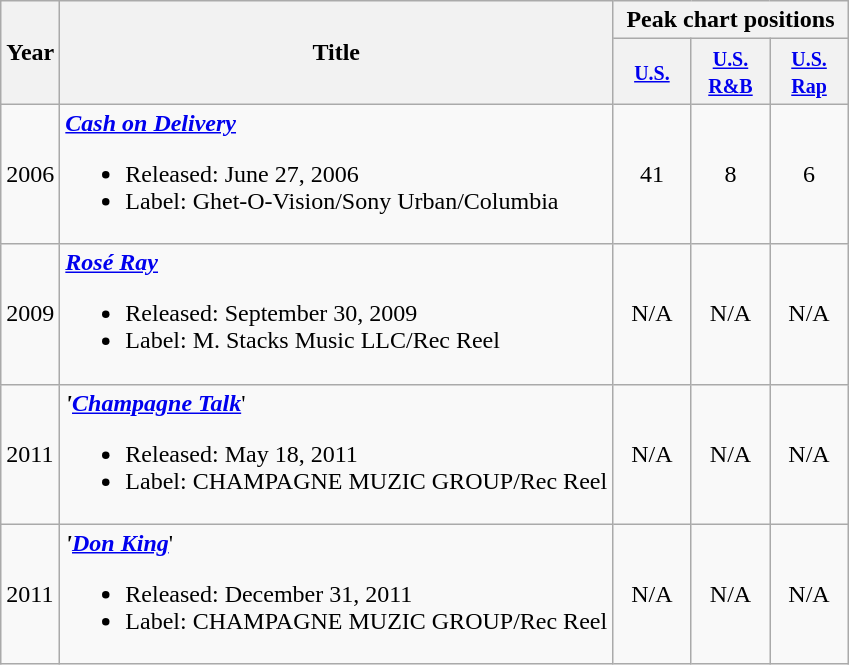<table class="wikitable">
<tr>
<th rowspan=2>Year</th>
<th rowspan=2>Title</th>
<th colspan=3>Peak chart positions</th>
</tr>
<tr>
<th width=45><small><a href='#'>U.S.</a></small></th>
<th width=45><small><a href='#'>U.S. R&B</a></small></th>
<th width=45><small><a href='#'>U.S. Rap</a></small></th>
</tr>
<tr>
<td>2006</td>
<td><strong><em><a href='#'>Cash on Delivery</a></em></strong><br><ul><li>Released: June 27, 2006</li><li>Label: Ghet-O-Vision/Sony Urban/Columbia</li></ul></td>
<td align=center>41</td>
<td align=center>8</td>
<td align=center>6</td>
</tr>
<tr>
<td>2009</td>
<td><strong><em><a href='#'>Rosé Ray</a></em></strong><br><ul><li>Released: September 30, 2009</li><li>Label: M. Stacks Music LLC/Rec Reel</li></ul></td>
<td align=center>N/A</td>
<td align=center>N/A</td>
<td align=center>N/A</td>
</tr>
<tr>
<td>2011</td>
<td><strong><em>'<a href='#'>Champagne Talk</a></em></strong>'<br><ul><li>Released: May 18, 2011</li><li>Label: CHAMPAGNE MUZIC GROUP/Rec Reel</li></ul></td>
<td align=center>N/A</td>
<td align=center>N/A</td>
<td align=center>N/A</td>
</tr>
<tr>
<td>2011</td>
<td><strong><em>'<a href='#'>Don King</a></em></strong>'<br><ul><li>Released: December 31, 2011</li><li>Label: CHAMPAGNE MUZIC GROUP/Rec Reel</li></ul></td>
<td align=center>N/A</td>
<td align=center>N/A</td>
<td align=center>N/A</td>
</tr>
</table>
